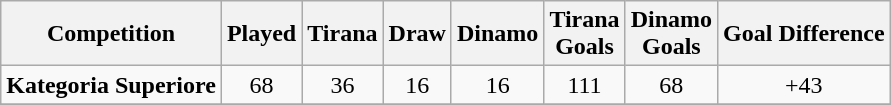<table class=wikitable style="text-align:center">
<tr>
<th>Competition</th>
<th>Played</th>
<th>Tirana</th>
<th>Draw</th>
<th>Dinamo</th>
<th>Tirana <br> Goals</th>
<th>Dinamo <br> Goals</th>
<th>Goal Difference</th>
</tr>
<tr>
<td><strong>Kategoria Superiore</strong></td>
<td>68</td>
<td>36</td>
<td>16</td>
<td>16</td>
<td>111</td>
<td>68</td>
<td>+43</td>
</tr>
<tr>
</tr>
</table>
